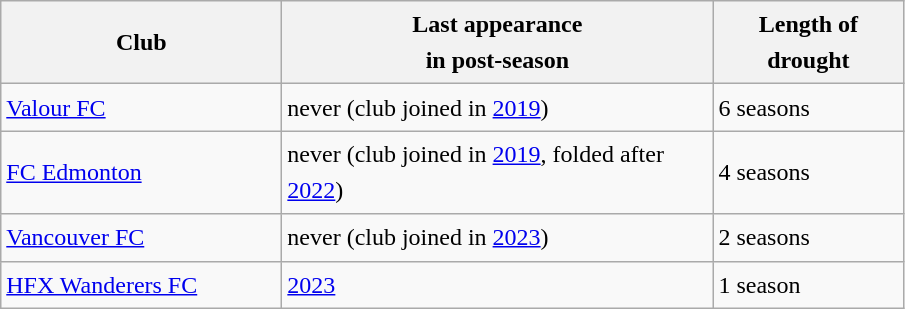<table class="wikitable sortable" style="font-size:1.00em; line-height:1.5em;">
<tr>
<th width="180pt">Club</th>
<th width="280pt">Last appearance<br>in post-season</th>
<th width="120pt">Length of drought</th>
</tr>
<tr>
<td align="left"><a href='#'>Valour FC</a></td>
<td>never (club joined in <a href='#'>2019</a>)</td>
<td>6 seasons</td>
</tr>
<tr>
<td align="left"><a href='#'>FC Edmonton</a> </td>
<td>never (club joined in <a href='#'>2019</a>, folded after <a href='#'>2022</a>)</td>
<td>4 seasons</td>
</tr>
<tr>
<td align="left"><a href='#'>Vancouver FC</a></td>
<td>never (club joined in <a href='#'>2023</a>)</td>
<td>2 seasons</td>
</tr>
<tr>
<td align="left"><a href='#'>HFX Wanderers FC</a></td>
<td><a href='#'>2023</a></td>
<td>1 season<br></td>
</tr>
</table>
